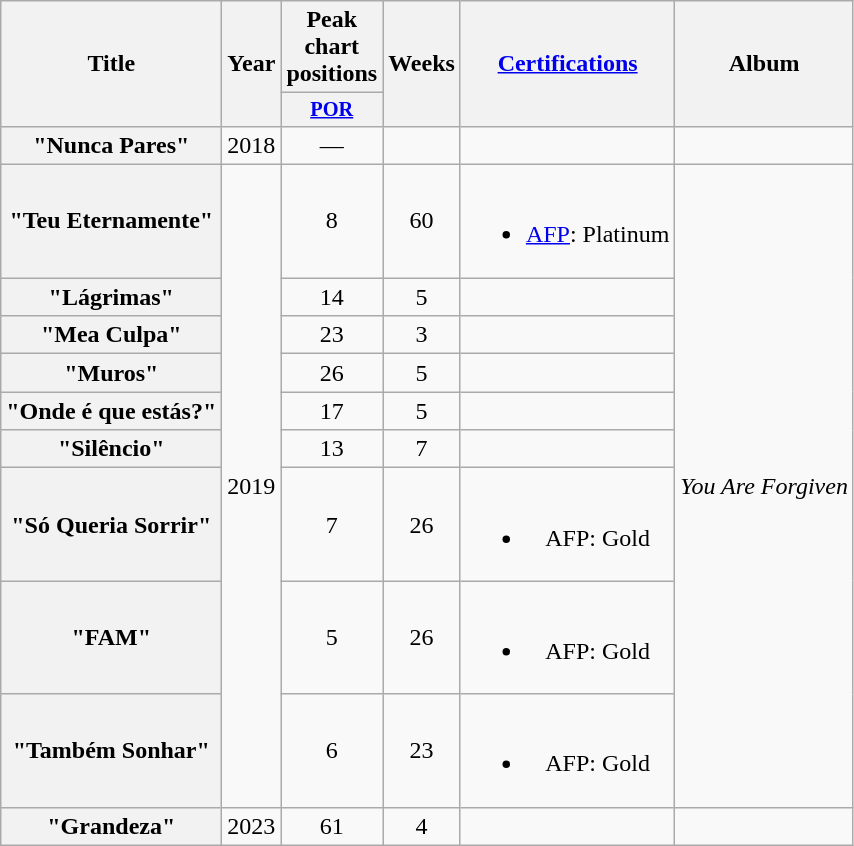<table class="wikitable plainrowheaders" style="text-align:center;" border="1">
<tr>
<th scope="col" rowspan="2">Title</th>
<th scope="col" rowspan="2">Year</th>
<th scope="col">Peak chart positions</th>
<th scope="col" rowspan="2">Weeks</th>
<th scope="col" rowspan="2"><a href='#'>Certifications</a></th>
<th scope="col" rowspan="2">Album</th>
</tr>
<tr>
<th scope="col" style="width:3em;font-size:85%;"><a href='#'>POR</a><br></th>
</tr>
<tr>
<th scope="row">"Nunca Pares" <br></th>
<td>2018</td>
<td>—</td>
<td></td>
<td></td>
<td></td>
</tr>
<tr>
<th scope="row">"Teu Eternamente"</th>
<td rowspan="9">2019</td>
<td>8</td>
<td>60</td>
<td><br><ul><li><a href='#'>AFP</a>: Platinum</li></ul></td>
<td rowspan="9"><em>You Are Forgiven</em></td>
</tr>
<tr>
<th scope="row">"Lágrimas"</th>
<td>14</td>
<td>5</td>
<td></td>
</tr>
<tr>
<th scope="row">"Mea Culpa"</th>
<td>23</td>
<td>3</td>
<td></td>
</tr>
<tr>
<th scope="row">"Muros"</th>
<td>26</td>
<td>5</td>
<td></td>
</tr>
<tr>
<th scope="row">"Onde é que estás?"</th>
<td>17</td>
<td>5</td>
<td></td>
</tr>
<tr>
<th scope="row">"Silêncio"</th>
<td>13</td>
<td>7</td>
<td></td>
</tr>
<tr>
<th scope="row">"Só Queria Sorrir"</th>
<td>7</td>
<td>26</td>
<td><br><ul><li>AFP: Gold</li></ul></td>
</tr>
<tr>
<th scope="row">"FAM" <br></th>
<td>5</td>
<td>26</td>
<td><br><ul><li>AFP: Gold</li></ul></td>
</tr>
<tr>
<th scope="row">"Também Sonhar" <br></th>
<td>6</td>
<td>23</td>
<td><br><ul><li>AFP: Gold</li></ul></td>
</tr>
<tr>
<th scope="row">"Grandeza"</th>
<td>2023</td>
<td>61</td>
<td>4</td>
<td></td>
<td></td>
</tr>
</table>
